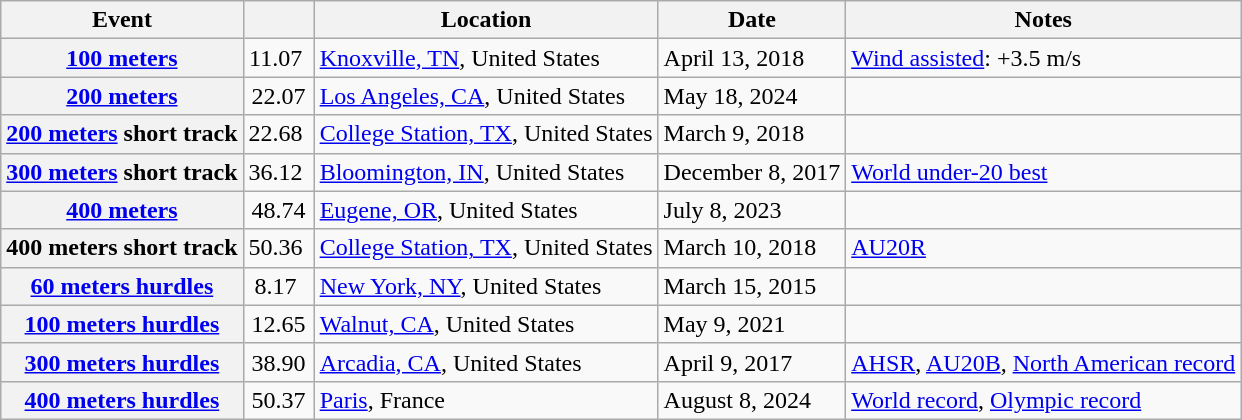<table class="wikitable">
<tr>
<th scope="col">Event</th>
<th scope="col"></th>
<th scope="col">Location</th>
<th scope="col">Date</th>
<th scope="col">Notes</th>
</tr>
<tr>
<th scope="row"><a href='#'>100 meters</a></th>
<td style="text-align:center;">11.07 </td>
<td><a href='#'>Knoxville, TN</a>, United States</td>
<td>April 13, 2018</td>
<td><a href='#'>Wind assisted</a>: +3.5 m/s</td>
</tr>
<tr>
<th scope="row"><a href='#'>200 meters</a></th>
<td style="text-align:center;">22.07</td>
<td><a href='#'>Los Angeles, CA</a>, United States</td>
<td>May 18, 2024</td>
<td></td>
</tr>
<tr>
<th scope="row"><a href='#'>200 meters</a> short track</th>
<td style="text-align:center;">22.68 </td>
<td><a href='#'>College Station, TX</a>, United States</td>
<td>March 9, 2018</td>
<td></td>
</tr>
<tr>
<th scope="row"><a href='#'>300 meters</a> short track</th>
<td style="text-align:center;">36.12 </td>
<td><a href='#'>Bloomington, IN</a>, United States</td>
<td>December 8, 2017</td>
<td><a href='#'>World under-20 best</a></td>
</tr>
<tr>
<th scope="row"><a href='#'>400 meters</a></th>
<td style="text-align:center;">48.74</td>
<td><a href='#'>Eugene, OR</a>, United States</td>
<td>July 8, 2023</td>
<td></td>
</tr>
<tr>
<th scope="row">400 meters short track</th>
<td style="text-align:center;">50.36 </td>
<td><a href='#'>College Station, TX</a>, United States</td>
<td>March 10, 2018</td>
<td><a href='#'>AU20R</a></td>
</tr>
<tr>
<th scope="row"><a href='#'>60 meters hurdles</a></th>
<td style="text-align:center;">8.17 </td>
<td><a href='#'>New York, NY</a>, United States</td>
<td>March 15, 2015</td>
<td></td>
</tr>
<tr>
<th scope="row"><a href='#'>100 meters hurdles</a></th>
<td style="text-align:center;">12.65</td>
<td><a href='#'>Walnut, CA</a>, United States</td>
<td>May 9, 2021</td>
<td></td>
</tr>
<tr>
<th scope="row"><a href='#'>300 meters hurdles</a></th>
<td style="text-align:center;">38.90</td>
<td><a href='#'>Arcadia, CA</a>, United States</td>
<td>April 9, 2017</td>
<td><a href='#'>AHSR</a>, <a href='#'>AU20B</a>, <a href='#'>North American record</a></td>
</tr>
<tr>
<th scope="row"><a href='#'>400 meters hurdles</a></th>
<td style="text-align:center;">50.37</td>
<td><a href='#'>Paris</a>, France</td>
<td>August 8, 2024</td>
<td><a href='#'>World record</a>, <a href='#'>Olympic record</a></td>
</tr>
</table>
